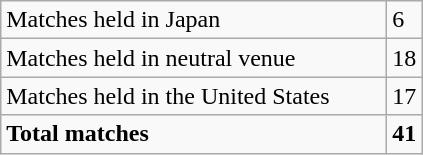<table class="wikitable">
<tr>
<td width=250>Matches held in Japan</td>
<td>6</td>
</tr>
<tr>
<td width=250>Matches held in neutral venue</td>
<td>18</td>
</tr>
<tr>
<td width=250>Matches held in the United States</td>
<td>17</td>
</tr>
<tr>
<td width=250><strong>Total matches</strong></td>
<td><strong>41</strong></td>
</tr>
</table>
